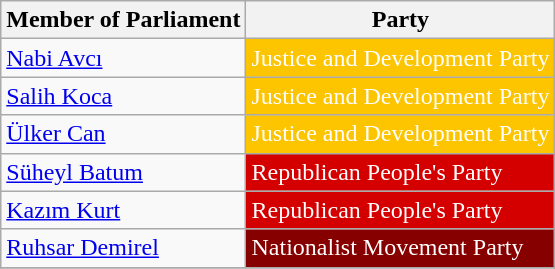<table class="wikitable">
<tr>
<th>Member of Parliament</th>
<th>Party</th>
</tr>
<tr>
<td><a href='#'>Nabi Avcı</a></td>
<td style="background:#FDC400; color:white">Justice and Development Party</td>
</tr>
<tr>
<td><a href='#'>Salih Koca</a></td>
<td style="background:#FDC400; color:white">Justice and Development Party</td>
</tr>
<tr>
<td><a href='#'>Ülker Can</a></td>
<td style="background:#FDC400; color:white">Justice and Development Party</td>
</tr>
<tr>
<td><a href='#'>Süheyl Batum</a></td>
<td style="background:#D40000; color:white">Republican People's Party</td>
</tr>
<tr>
<td><a href='#'>Kazım Kurt</a></td>
<td style="background:#D40000; color:white">Republican People's Party</td>
</tr>
<tr>
<td><a href='#'>Ruhsar Demirel</a></td>
<td style="background:#870000; color:white">Nationalist Movement Party</td>
</tr>
<tr>
</tr>
</table>
